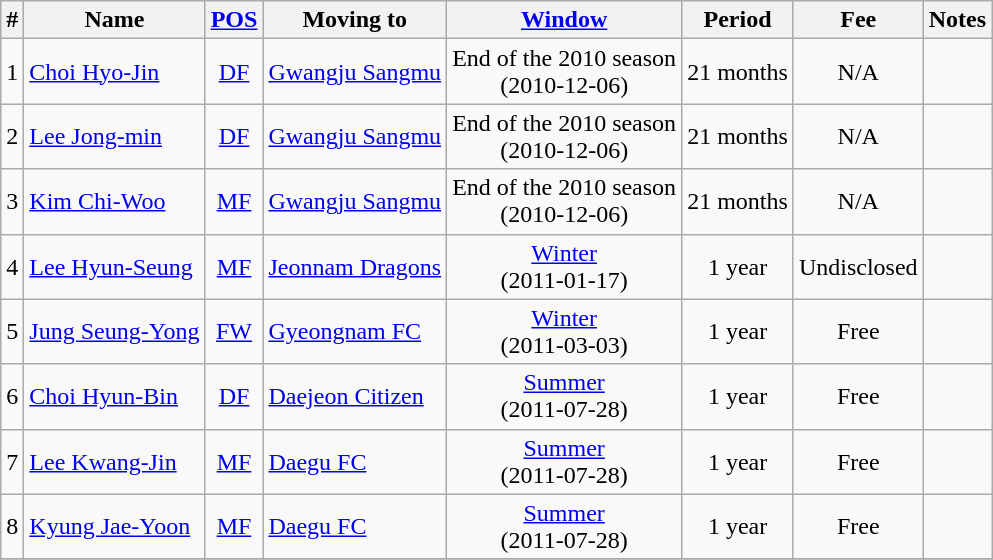<table class="wikitable sortable" style="text-align:center">
<tr>
<th>#</th>
<th>Name</th>
<th><a href='#'>POS</a></th>
<th>Moving to</th>
<th><a href='#'>Window</a></th>
<th>Period</th>
<th>Fee</th>
<th>Notes</th>
</tr>
<tr>
<td>1</td>
<td align=left> <a href='#'>Choi Hyo-Jin</a></td>
<td><a href='#'>DF</a></td>
<td align=left> <a href='#'>Gwangju Sangmu</a></td>
<td>End of the 2010 season<br>(2010-12-06)</td>
<td>21 months</td>
<td>N/A</td>
<td></td>
</tr>
<tr>
<td>2</td>
<td align=left> <a href='#'>Lee Jong-min</a></td>
<td><a href='#'>DF</a></td>
<td align=left> <a href='#'>Gwangju Sangmu</a></td>
<td>End of the 2010 season<br>(2010-12-06)</td>
<td>21 months</td>
<td>N/A</td>
<td></td>
</tr>
<tr>
<td>3</td>
<td align=left> <a href='#'>Kim Chi-Woo</a></td>
<td><a href='#'>MF</a></td>
<td align=left> <a href='#'>Gwangju Sangmu</a></td>
<td>End of the 2010 season<br>(2010-12-06)</td>
<td>21 months</td>
<td>N/A</td>
<td></td>
</tr>
<tr>
<td>4</td>
<td align=left> <a href='#'>Lee Hyun-Seung</a></td>
<td><a href='#'>MF</a></td>
<td align=left> <a href='#'>Jeonnam Dragons</a></td>
<td><a href='#'>Winter</a><br>(2011-01-17)</td>
<td>1 year</td>
<td>Undisclosed</td>
<td></td>
</tr>
<tr>
<td>5</td>
<td align=left> <a href='#'>Jung Seung-Yong</a></td>
<td><a href='#'>FW</a></td>
<td align=left> <a href='#'>Gyeongnam FC</a></td>
<td><a href='#'>Winter</a><br>(2011-03-03)</td>
<td>1 year</td>
<td>Free</td>
<td></td>
</tr>
<tr>
<td>6</td>
<td align=left> <a href='#'>Choi Hyun-Bin</a></td>
<td><a href='#'>DF</a></td>
<td align=left> <a href='#'>Daejeon Citizen</a></td>
<td><a href='#'>Summer</a><br>(2011-07-28)</td>
<td>1 year</td>
<td>Free</td>
<td></td>
</tr>
<tr>
<td>7</td>
<td align=left> <a href='#'>Lee Kwang-Jin</a></td>
<td><a href='#'>MF</a></td>
<td align=left> <a href='#'>Daegu FC</a></td>
<td><a href='#'>Summer</a><br>(2011-07-28)</td>
<td>1 year</td>
<td>Free</td>
<td></td>
</tr>
<tr>
<td>8</td>
<td align=left> <a href='#'>Kyung Jae-Yoon</a></td>
<td><a href='#'>MF</a></td>
<td align=left> <a href='#'>Daegu FC</a></td>
<td><a href='#'>Summer</a><br>(2011-07-28)</td>
<td>1 year</td>
<td>Free</td>
<td></td>
</tr>
<tr>
</tr>
</table>
